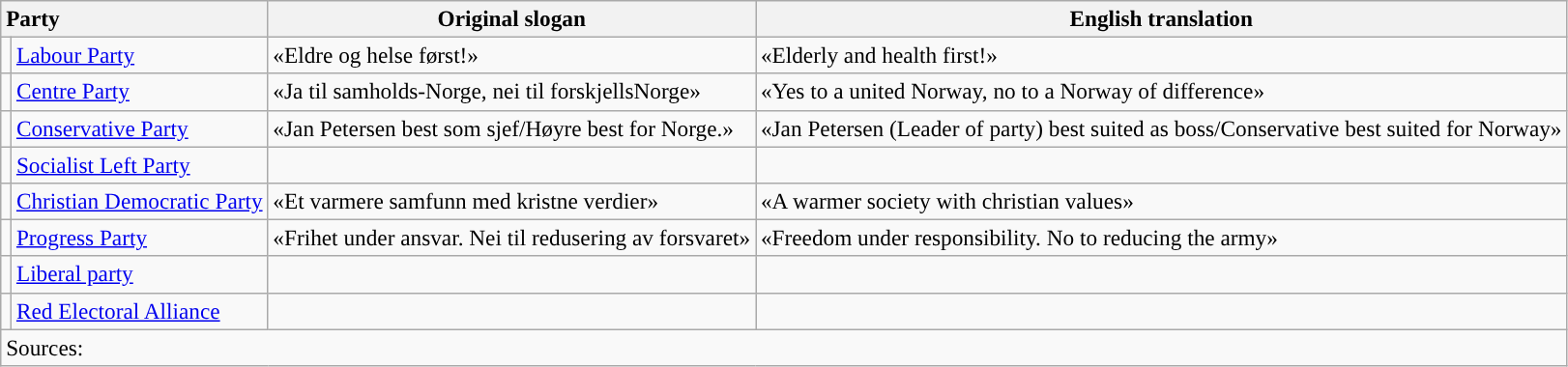<table class="wikitable" style="font-size:97%; text-align:left">
<tr>
<th colspan="2" style="text-align:left;">Party</th>
<th>Original slogan</th>
<th>English translation</th>
</tr>
<tr>
<td style="background:"></td>
<td><a href='#'>Labour Party</a></td>
<td>«Eldre og helse først!»</td>
<td>«Elderly and health first!»</td>
</tr>
<tr>
<td style="background:"></td>
<td><a href='#'>Centre Party</a></td>
<td>«Ja til samholds-Norge, nei til forskjellsNorge»</td>
<td>«Yes to a united Norway, no to a Norway of difference»</td>
</tr>
<tr>
<td style="background:"></td>
<td><a href='#'>Conservative Party</a></td>
<td>«Jan Petersen best som sjef/Høyre best for Norge.»</td>
<td>«Jan Petersen (Leader of party) best suited as boss/Conservative best suited for Norway»</td>
</tr>
<tr>
<td style="background:"></td>
<td><a href='#'>Socialist Left Party</a></td>
<td></td>
<td></td>
</tr>
<tr>
<td style="background:"></td>
<td><a href='#'>Christian Democratic Party</a></td>
<td>«Et varmere samfunn med kristne verdier»</td>
<td>«A warmer society with christian values»</td>
</tr>
<tr>
<td style="background:"></td>
<td><a href='#'>Progress Party</a></td>
<td>«Frihet under ansvar. Nei til redusering av forsvaret»</td>
<td>«Freedom under responsibility. No to reducing the army»</td>
</tr>
<tr>
<td style="background:"></td>
<td><a href='#'>Liberal party</a></td>
<td></td>
<td></td>
</tr>
<tr>
<td style="background:"></td>
<td><a href='#'>Red Electoral Alliance</a></td>
<td></td>
<td></td>
</tr>
<tr>
<td colspan="4">Sources: </td>
</tr>
</table>
